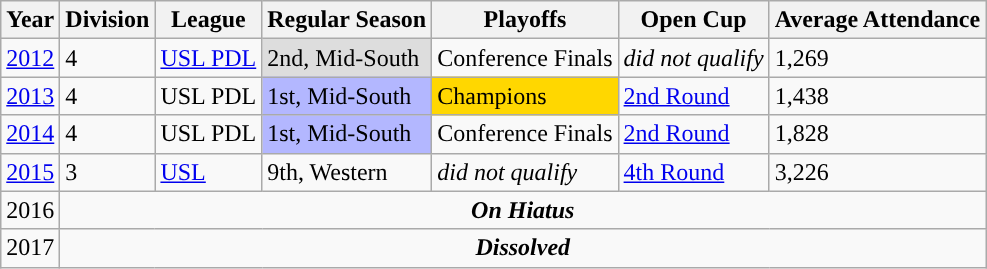<table class="wikitable">
<tr>
<th>Year</th>
<th>Division</th>
<th>League</th>
<th>Regular Season</th>
<th>Playoffs</th>
<th>Open Cup</th>
<th>Average Attendance</th>
</tr>
<tr>
<td><a href='#'>2012</a></td>
<td>4</td>
<td><a href='#'>USL PDL</a></td>
<td style="background:#ddd;">2nd, Mid-South</td>
<td>Conference Finals</td>
<td><em>did not qualify</em></td>
<td>1,269</td>
</tr>
<tr>
<td><a href='#'>2013</a></td>
<td>4</td>
<td>USL PDL</td>
<td style="background:#b3b7ff;">1st, Mid-South</td>
<td style="background:gold">Champions</td>
<td><a href='#'>2nd Round</a></td>
<td>1,438</td>
</tr>
<tr>
<td><a href='#'>2014</a></td>
<td>4</td>
<td>USL PDL</td>
<td style="background:#b3b7ff;">1st, Mid-South</td>
<td>Conference Finals</td>
<td><a href='#'>2nd Round</a></td>
<td>1,828</td>
</tr>
<tr>
<td><a href='#'>2015</a></td>
<td>3</td>
<td><a href='#'>USL</a></td>
<td>9th, Western</td>
<td><em>did not qualify</em></td>
<td><a href='#'>4th Round</a></td>
<td>3,226</td>
</tr>
<tr>
<td>2016</td>
<td colspan="6" style="text-align: center;"><strong><em>On Hiatus</em></strong></td>
</tr>
<tr>
<td>2017</td>
<td colspan="6" style="text-align: center;"><strong><em>Dissolved</em></strong></td>
</tr>
</table>
